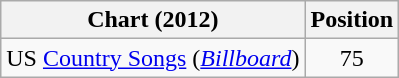<table class="wikitable">
<tr>
<th scope="col">Chart (2012)</th>
<th scope="col">Position</th>
</tr>
<tr>
<td>US <a href='#'>Country Songs</a> (<em><a href='#'>Billboard</a></em>)</td>
<td align="center">75</td>
</tr>
</table>
